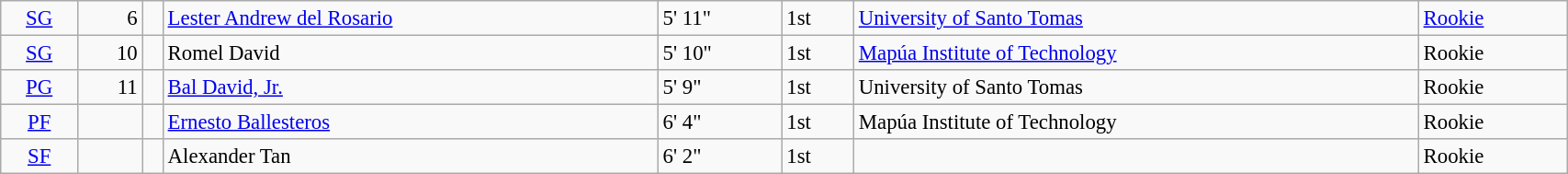<table class=wikitable width=90% style=font-size:95%>
<tr>
<td align=center><a href='#'>SG</a></td>
<td align=right>6</td>
<td></td>
<td><a href='#'>Lester Andrew del Rosario</a></td>
<td>5' 11"</td>
<td>1st</td>
<td><a href='#'>University of Santo Tomas</a></td>
<td><a href='#'>Rookie</a></td>
</tr>
<tr>
<td align=center><a href='#'>SG</a></td>
<td align=right>10</td>
<td></td>
<td>Romel David</td>
<td>5' 10"</td>
<td>1st</td>
<td><a href='#'>Mapúa Institute of Technology</a></td>
<td>Rookie</td>
</tr>
<tr>
<td align=center><a href='#'>PG</a></td>
<td align=right>11</td>
<td></td>
<td><a href='#'>Bal David, Jr.</a></td>
<td>5' 9"</td>
<td>1st</td>
<td>University of Santo Tomas</td>
<td>Rookie</td>
</tr>
<tr>
<td align=center><a href='#'>PF</a></td>
<td></td>
<td></td>
<td><a href='#'>Ernesto Ballesteros</a></td>
<td>6' 4"</td>
<td>1st</td>
<td>Mapúa Institute of Technology</td>
<td>Rookie</td>
</tr>
<tr>
<td align=center><a href='#'>SF</a></td>
<td></td>
<td></td>
<td>Alexander Tan</td>
<td>6' 2"</td>
<td>1st</td>
<td></td>
<td>Rookie</td>
</tr>
</table>
